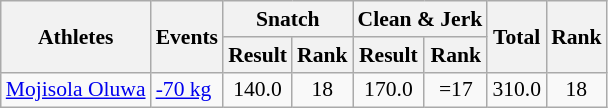<table class=wikitable style=font-size:90%>
<tr>
<th rowspan=2>Athletes</th>
<th rowspan=2>Events</th>
<th colspan=2>Snatch</th>
<th colspan=2>Clean & Jerk</th>
<th rowspan=2>Total</th>
<th rowspan=2>Rank</th>
</tr>
<tr>
<th>Result</th>
<th>Rank</th>
<th>Result</th>
<th>Rank</th>
</tr>
<tr>
<td><a href='#'>Mojisola Oluwa</a></td>
<td><a href='#'>-70 kg</a></td>
<td align=center>140.0</td>
<td align=center>18</td>
<td align=center>170.0</td>
<td align=center>=17</td>
<td align=center>310.0</td>
<td align=center>18</td>
</tr>
</table>
